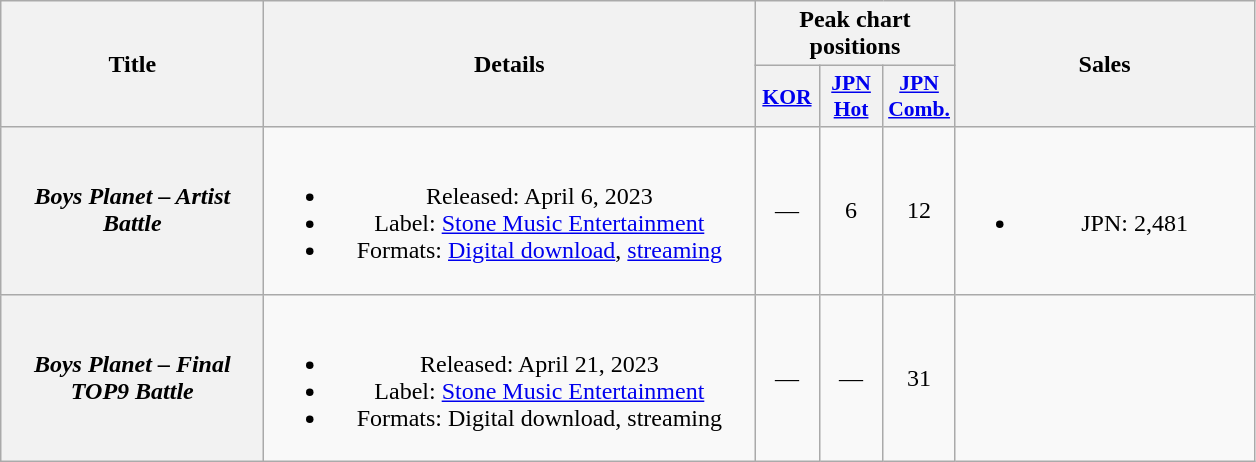<table class="wikitable plainrowheaders" style="text-align:center">
<tr>
<th scope="col" style="width:10.5em" rowspan="2">Title</th>
<th scope="col" style="width:20em" rowspan="2">Details</th>
<th scope="col" colspan="3">Peak chart positions</th>
<th scope="col" rowspan="2" style="width:12em;">Sales</th>
</tr>
<tr>
<th scope="col" style="font-size:90%; width:2.5em"><a href='#'>KOR</a></th>
<th scope="col" style="font-size:90%; width:2.5em"><a href='#'>JPN<br>Hot</a><br></th>
<th scope="col" style="font-size:90%; width:2.5em"><a href='#'>JPN<br>Comb.</a><br></th>
</tr>
<tr>
<th scope="row"><em>Boys Planet – Artist Battle</em></th>
<td><br><ul><li>Released: April 6, 2023</li><li>Label: <a href='#'>Stone Music Entertainment</a></li><li>Formats: <a href='#'>Digital download</a>, <a href='#'>streaming</a></li></ul></td>
<td>—</td>
<td>6</td>
<td>12</td>
<td><br><ul><li>JPN: 2,481 </li></ul></td>
</tr>
<tr>
<th scope="row"><em>Boys Planet – Final TOP9 Battle</em></th>
<td><br><ul><li>Released: April 21, 2023</li><li>Label: <a href='#'>Stone Music Entertainment</a></li><li>Formats: Digital download, streaming</li></ul></td>
<td>—</td>
<td>—</td>
<td>31</td>
<td></td>
</tr>
</table>
